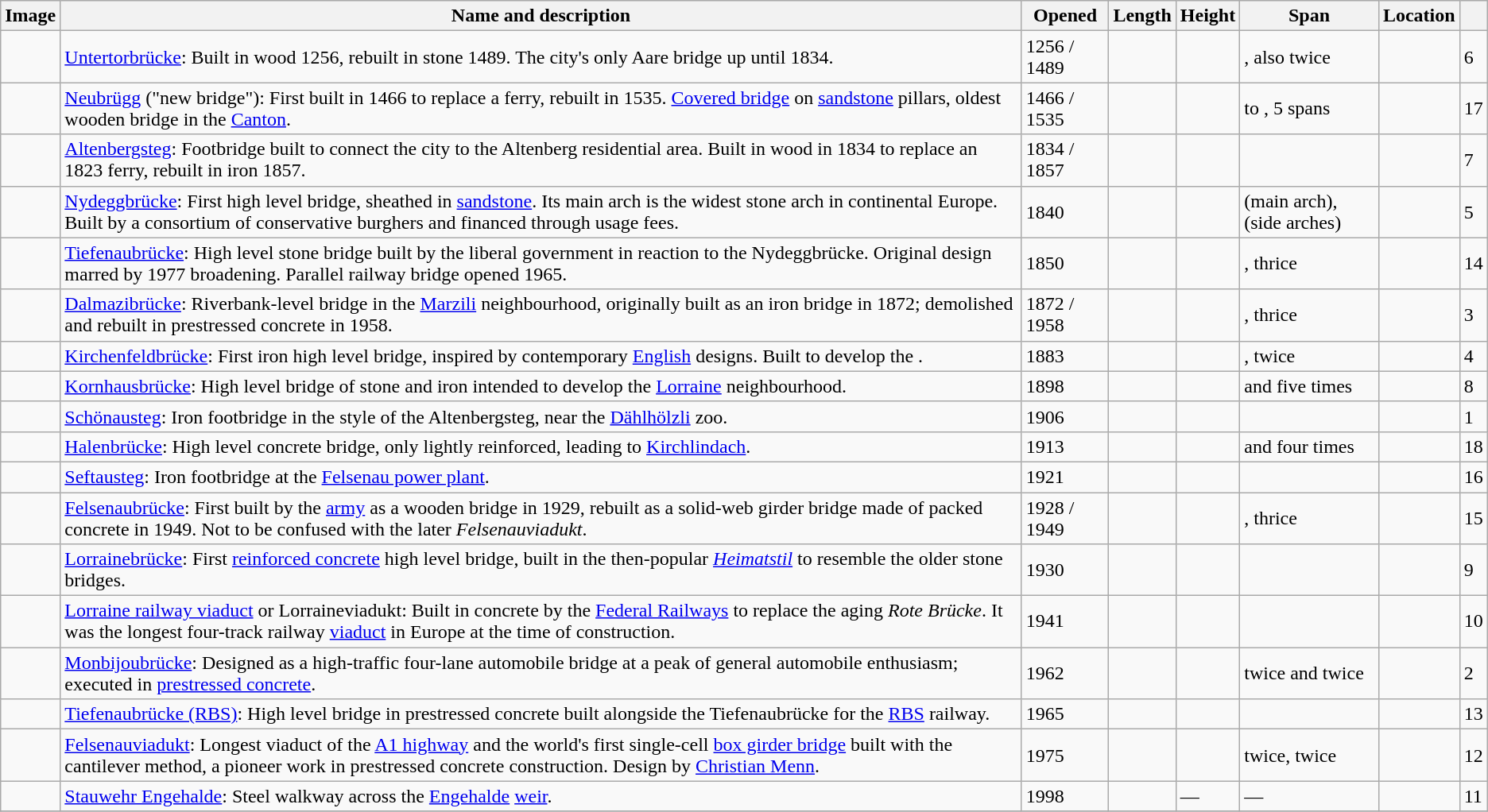<table class="wikitable sortable">
<tr bgcolor="#efefef" valign=top>
<th class="unsortable">Image</th>
<th>Name and description</th>
<th>Opened</th>
<th>Length</th>
<th>Height</th>
<th>Span</th>
<th>Location</th>
<th></th>
</tr>
<tr>
<td></td>
<td><a href='#'>Untertorbrücke</a>: Built in wood 1256, rebuilt in stone 1489. The city's only Aare bridge up until 1834.</td>
<td>1256 / 1489</td>
<td></td>
<td></td>
<td>, also twice </td>
<td></td>
<td>6</td>
</tr>
<tr>
<td></td>
<td><a href='#'>Neubrügg</a> ("new bridge"): First built in 1466 to replace a ferry, rebuilt in 1535. <a href='#'>Covered bridge</a> on <a href='#'>sandstone</a> pillars, oldest wooden bridge in the <a href='#'>Canton</a>.</td>
<td>1466 / 1535</td>
<td></td>
<td></td>
<td> to , 5 spans</td>
<td></td>
<td>17</td>
</tr>
<tr>
<td></td>
<td><a href='#'>Altenbergsteg</a>: Footbridge built to connect the city to the Altenberg residential area. Built in wood in 1834 to replace an 1823 ferry, rebuilt in iron 1857.</td>
<td>1834 / 1857</td>
<td></td>
<td></td>
<td></td>
<td></td>
<td>7</td>
</tr>
<tr>
<td></td>
<td><a href='#'>Nydeggbrücke</a>: First high level bridge, sheathed in <a href='#'>sandstone</a>. Its main arch is the widest stone arch in continental Europe. Built by a consortium of conservative burghers and financed through usage fees.</td>
<td>1840</td>
<td></td>
<td></td>
<td> (main arch),  (side arches)</td>
<td></td>
<td>5</td>
</tr>
<tr>
<td></td>
<td><a href='#'>Tiefenaubrücke</a>: High level stone bridge built by the liberal government in reaction to the Nydeggbrücke. Original design marred by 1977 broadening. Parallel railway bridge opened 1965.</td>
<td>1850</td>
<td></td>
<td></td>
<td>, thrice</td>
<td></td>
<td>14</td>
</tr>
<tr>
<td></td>
<td><a href='#'>Dalmazibrücke</a>: Riverbank-level bridge in the <a href='#'>Marzili</a> neighbourhood, originally built as an iron bridge in 1872; demolished and rebuilt in prestressed concrete in 1958.</td>
<td>1872 / 1958</td>
<td></td>
<td></td>
<td>, thrice</td>
<td></td>
<td>3</td>
</tr>
<tr>
<td></td>
<td><a href='#'>Kirchenfeldbrücke</a>: First iron high level bridge, inspired by contemporary <a href='#'>English</a> designs. Built to develop the .</td>
<td>1883</td>
<td></td>
<td></td>
<td>, twice</td>
<td></td>
<td>4</td>
</tr>
<tr>
<td></td>
<td><a href='#'>Kornhausbrücke</a>: High level bridge of stone and iron intended to develop the <a href='#'>Lorraine</a> neighbourhood.</td>
<td>1898</td>
<td></td>
<td></td>
<td> and five times </td>
<td></td>
<td>8</td>
</tr>
<tr>
<td></td>
<td><a href='#'>Schönausteg</a>: Iron footbridge in the style of the Altenbergsteg, near the <a href='#'>Dählhölzli</a> zoo.</td>
<td>1906</td>
<td></td>
<td></td>
<td></td>
<td></td>
<td>1</td>
</tr>
<tr>
<td></td>
<td><a href='#'>Halenbrücke</a>: High level concrete bridge, only lightly reinforced, leading to <a href='#'>Kirchlindach</a>.</td>
<td>1913</td>
<td></td>
<td></td>
<td> and four times </td>
<td></td>
<td>18</td>
</tr>
<tr>
<td></td>
<td><a href='#'>Seftausteg</a>: Iron footbridge at the <a href='#'>Felsenau power plant</a>.</td>
<td>1921</td>
<td></td>
<td></td>
<td></td>
<td></td>
<td>16</td>
</tr>
<tr>
<td></td>
<td><a href='#'>Felsenaubrücke</a>: First built by the <a href='#'>army</a> as a wooden bridge in 1929, rebuilt as a solid-web girder bridge made of packed concrete in 1949. Not to be confused with the later <em>Felsenauviadukt</em>.</td>
<td>1928 / 1949</td>
<td></td>
<td></td>
<td>, thrice</td>
<td></td>
<td>15</td>
</tr>
<tr>
<td></td>
<td><a href='#'>Lorrainebrücke</a>: First <a href='#'>reinforced concrete</a> high level bridge, built in the then-popular <em><a href='#'>Heimatstil</a></em> to resemble the older stone bridges.</td>
<td>1930</td>
<td></td>
<td></td>
<td></td>
<td></td>
<td>9</td>
</tr>
<tr>
<td></td>
<td><a href='#'>Lorraine railway viaduct</a> or Lorraineviadukt: Built in concrete by the <a href='#'>Federal Railways</a> to replace the aging <em>Rote Brücke</em>. It was the longest four-track railway <a href='#'>viaduct</a> in Europe at the time of construction.</td>
<td>1941</td>
<td></td>
<td></td>
<td></td>
<td></td>
<td>10</td>
</tr>
<tr>
<td></td>
<td><a href='#'>Monbijoubrücke</a>: Designed as a high-traffic four-lane automobile bridge at a peak of general automobile enthusiasm; executed in <a href='#'>prestressed concrete</a>.</td>
<td>1962</td>
<td></td>
<td></td>
<td> twice and  twice</td>
<td></td>
<td>2</td>
</tr>
<tr>
<td></td>
<td><a href='#'>Tiefenaubrücke (RBS)</a>: High level bridge in prestressed concrete built alongside the Tiefenaubrücke for the <a href='#'>RBS</a> railway.</td>
<td>1965</td>
<td></td>
<td></td>
<td></td>
<td></td>
<td>13</td>
</tr>
<tr>
<td></td>
<td><a href='#'>Felsenauviadukt</a>: Longest viaduct of the <a href='#'>A1 highway</a> and the world's first single-cell <a href='#'>box girder bridge</a> built with the cantilever method, a pioneer work in prestressed concrete construction. Design by <a href='#'>Christian Menn</a>.</td>
<td>1975</td>
<td></td>
<td></td>
<td> twice,  twice</td>
<td></td>
<td>12</td>
</tr>
<tr>
<td></td>
<td><a href='#'>Stauwehr Engehalde</a>: Steel walkway across the <a href='#'>Engehalde</a> <a href='#'>weir</a>.</td>
<td>1998</td>
<td></td>
<td><div>—</div></td>
<td><div>—</div></td>
<td></td>
<td>11</td>
</tr>
<tr ->
</tr>
</table>
